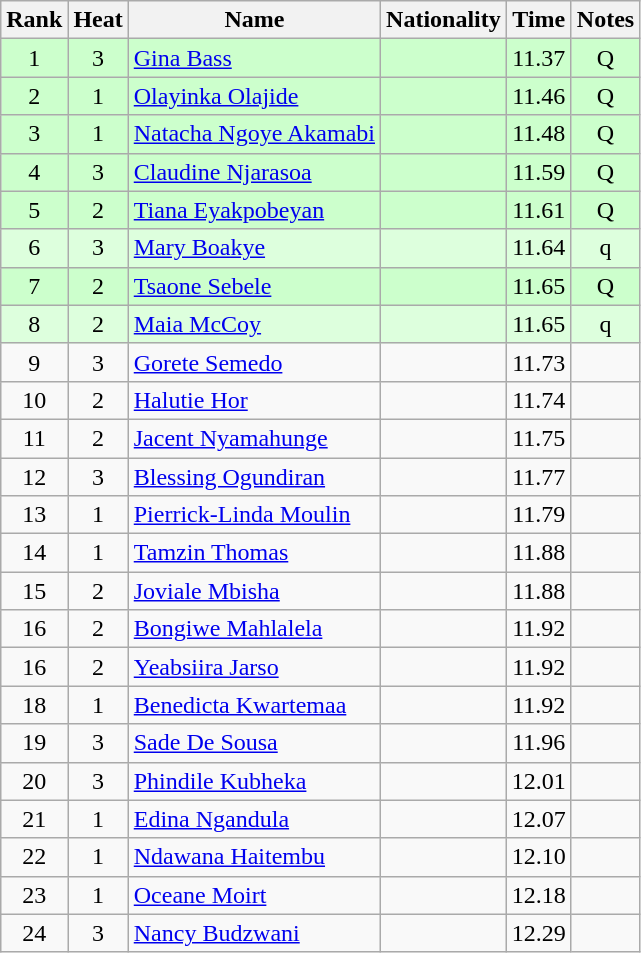<table class="wikitable sortable" style="text-align:center">
<tr>
<th>Rank</th>
<th>Heat</th>
<th>Name</th>
<th>Nationality</th>
<th>Time</th>
<th>Notes</th>
</tr>
<tr bgcolor=ccffcc>
<td>1</td>
<td>3</td>
<td align=left><a href='#'>Gina Bass</a></td>
<td align=left></td>
<td>11.37</td>
<td>Q</td>
</tr>
<tr bgcolor=ccffcc>
<td>2</td>
<td>1</td>
<td align=left><a href='#'>Olayinka Olajide</a></td>
<td align=left></td>
<td>11.46</td>
<td>Q</td>
</tr>
<tr bgcolor=ccffcc>
<td>3</td>
<td>1</td>
<td align=left><a href='#'>Natacha Ngoye Akamabi</a></td>
<td align=left></td>
<td>11.48</td>
<td>Q</td>
</tr>
<tr bgcolor=ccffcc>
<td>4</td>
<td>3</td>
<td align=left><a href='#'>Claudine Njarasoa</a></td>
<td align=left></td>
<td>11.59</td>
<td>Q</td>
</tr>
<tr bgcolor=ccffcc>
<td>5</td>
<td>2</td>
<td align=left><a href='#'>Tiana Eyakpobeyan</a></td>
<td align=left></td>
<td>11.61</td>
<td>Q</td>
</tr>
<tr bgcolor=ddffdd>
<td>6</td>
<td>3</td>
<td align=left><a href='#'>Mary Boakye</a></td>
<td align=left></td>
<td>11.64</td>
<td>q</td>
</tr>
<tr bgcolor=ccffcc>
<td>7</td>
<td>2</td>
<td align=left><a href='#'>Tsaone Sebele</a></td>
<td align=left></td>
<td>11.65</td>
<td>Q</td>
</tr>
<tr bgcolor=ddffdd>
<td>8</td>
<td>2</td>
<td align=left><a href='#'>Maia McCoy</a></td>
<td align=left></td>
<td>11.65</td>
<td>q</td>
</tr>
<tr>
<td>9</td>
<td>3</td>
<td align=left><a href='#'>Gorete Semedo</a></td>
<td align=left></td>
<td>11.73</td>
<td></td>
</tr>
<tr>
<td>10</td>
<td>2</td>
<td align=left><a href='#'>Halutie Hor</a></td>
<td align=left></td>
<td>11.74</td>
<td></td>
</tr>
<tr>
<td>11</td>
<td>2</td>
<td align=left><a href='#'>Jacent Nyamahunge</a></td>
<td align=left></td>
<td>11.75</td>
<td></td>
</tr>
<tr>
<td>12</td>
<td>3</td>
<td align=left><a href='#'>Blessing Ogundiran</a></td>
<td align=left></td>
<td>11.77</td>
<td></td>
</tr>
<tr>
<td>13</td>
<td>1</td>
<td align=left><a href='#'>Pierrick-Linda Moulin</a></td>
<td align=left></td>
<td>11.79</td>
<td></td>
</tr>
<tr>
<td>14</td>
<td>1</td>
<td align=left><a href='#'>Tamzin Thomas</a></td>
<td align=left></td>
<td>11.88</td>
<td></td>
</tr>
<tr>
<td>15</td>
<td>2</td>
<td align=left><a href='#'>Joviale Mbisha</a></td>
<td align=left></td>
<td>11.88</td>
<td></td>
</tr>
<tr>
<td>16</td>
<td>2</td>
<td align=left><a href='#'>Bongiwe Mahlalela</a></td>
<td align=left></td>
<td>11.92</td>
<td></td>
</tr>
<tr>
<td>16</td>
<td>2</td>
<td align=left><a href='#'>Yeabsiira Jarso</a></td>
<td align=left></td>
<td>11.92</td>
<td></td>
</tr>
<tr>
<td>18</td>
<td>1</td>
<td align=left><a href='#'>Benedicta Kwartemaa</a></td>
<td align=left></td>
<td>11.92</td>
<td></td>
</tr>
<tr>
<td>19</td>
<td>3</td>
<td align=left><a href='#'>Sade De Sousa</a></td>
<td align=left></td>
<td>11.96</td>
<td></td>
</tr>
<tr>
<td>20</td>
<td>3</td>
<td align=left><a href='#'>Phindile Kubheka</a></td>
<td align=left></td>
<td>12.01</td>
<td></td>
</tr>
<tr>
<td>21</td>
<td>1</td>
<td align=left><a href='#'>Edina Ngandula</a></td>
<td align=left></td>
<td>12.07</td>
<td></td>
</tr>
<tr>
<td>22</td>
<td>1</td>
<td align=left><a href='#'>Ndawana Haitembu</a></td>
<td align=left></td>
<td>12.10</td>
<td></td>
</tr>
<tr>
<td>23</td>
<td>1</td>
<td align=left><a href='#'>Oceane Moirt</a></td>
<td align=left></td>
<td>12.18</td>
<td></td>
</tr>
<tr>
<td>24</td>
<td>3</td>
<td align=left><a href='#'>Nancy Budzwani</a></td>
<td align=left></td>
<td>12.29</td>
<td></td>
</tr>
</table>
